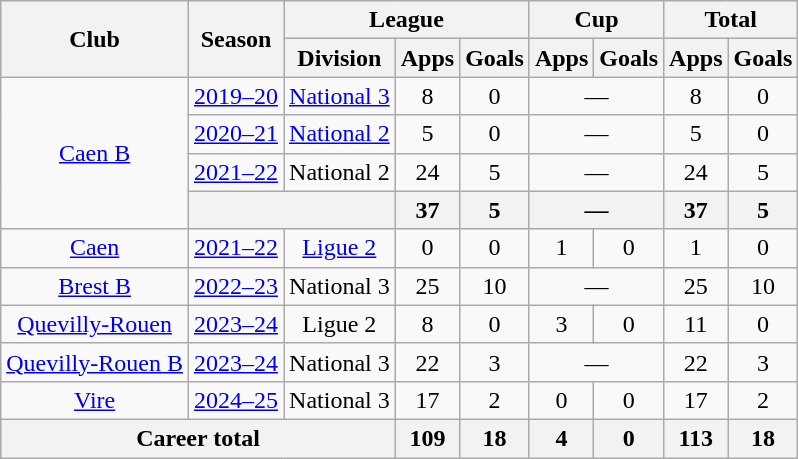<table class="wikitable" style="text-align:center">
<tr>
<th rowspan="2">Club</th>
<th rowspan="2">Season</th>
<th colspan="3">League</th>
<th colspan="2">Cup</th>
<th colspan="2">Total</th>
</tr>
<tr>
<th>Division</th>
<th>Apps</th>
<th>Goals</th>
<th>Apps</th>
<th>Goals</th>
<th>Apps</th>
<th>Goals</th>
</tr>
<tr>
<td rowspan="4"><a href='#'>Caen B</a></td>
<td><a href='#'>2019–20</a></td>
<td><a href='#'>National 3</a></td>
<td>8</td>
<td>0</td>
<td colspan="2">—</td>
<td>8</td>
<td>0</td>
</tr>
<tr>
<td><a href='#'>2020–21</a></td>
<td><a href='#'>National 2</a></td>
<td>5</td>
<td>0</td>
<td colspan="2">—</td>
<td>5</td>
<td>0</td>
</tr>
<tr>
<td><a href='#'>2021–22</a></td>
<td>National 2</td>
<td>24</td>
<td>5</td>
<td colspan="2">—</td>
<td>24</td>
<td>5</td>
</tr>
<tr>
<th colspan="2"></th>
<th>37</th>
<th>5</th>
<th colspan="2">—</th>
<th>37</th>
<th>5</th>
</tr>
<tr>
<td><a href='#'>Caen</a></td>
<td><a href='#'>2021–22</a></td>
<td><a href='#'>Ligue 2</a></td>
<td>0</td>
<td>0</td>
<td>1</td>
<td>0</td>
<td>1</td>
<td>0</td>
</tr>
<tr>
<td><a href='#'>Brest B</a></td>
<td><a href='#'>2022–23</a></td>
<td>National 3</td>
<td>25</td>
<td>10</td>
<td colspan="2">—</td>
<td>25</td>
<td>10</td>
</tr>
<tr>
<td><a href='#'>Quevilly-Rouen</a></td>
<td><a href='#'>2023–24</a></td>
<td>Ligue 2</td>
<td>8</td>
<td>0</td>
<td>3</td>
<td>0</td>
<td>11</td>
<td>0</td>
</tr>
<tr>
<td><a href='#'>Quevilly-Rouen B</a></td>
<td><a href='#'>2023–24</a></td>
<td>National 3</td>
<td>22</td>
<td>3</td>
<td colspan="2">—</td>
<td>22</td>
<td>3</td>
</tr>
<tr>
<td><a href='#'>Vire</a></td>
<td><a href='#'>2024–25</a></td>
<td>National 3</td>
<td>17</td>
<td>2</td>
<td>0</td>
<td>0</td>
<td>17</td>
<td>2</td>
</tr>
<tr>
<th colspan="3">Career total</th>
<th>109</th>
<th>18</th>
<th>4</th>
<th>0</th>
<th>113</th>
<th>18</th>
</tr>
</table>
